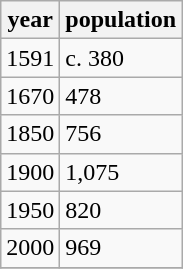<table class="wikitable">
<tr>
<th>year</th>
<th>population</th>
</tr>
<tr>
<td>1591</td>
<td>c. 380</td>
</tr>
<tr>
<td>1670</td>
<td>478</td>
</tr>
<tr>
<td>1850</td>
<td>756</td>
</tr>
<tr>
<td>1900</td>
<td>1,075</td>
</tr>
<tr>
<td>1950</td>
<td>820</td>
</tr>
<tr>
<td>2000</td>
<td>969</td>
</tr>
<tr>
</tr>
</table>
